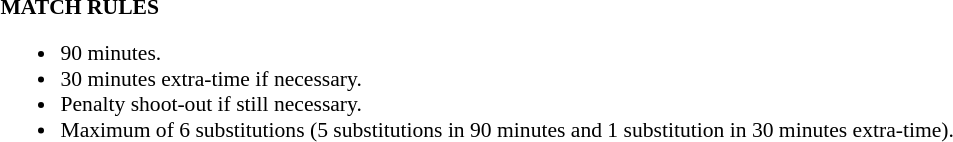<table width=100% style="font-size: 90%">
<tr>
<td width=50% valign=top><br><strong>MATCH RULES</strong><ul><li>90 minutes.</li><li>30 minutes extra-time if necessary.</li><li>Penalty shoot-out if still necessary.</li><li>Maximum of 6 substitutions (5 substitutions in 90 minutes and 1 substitution in 30 minutes extra-time).</li></ul></td>
</tr>
</table>
